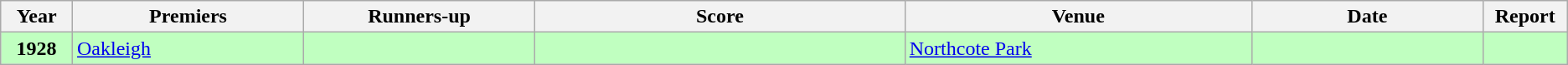<table class="wikitable sortable" style="text-align:left; text-valign:center">
<tr>
<th width=3%>Year</th>
<th width=10%>Premiers</th>
<th width=10%>Runners-up</th>
<th width=16%>Score</th>
<th width=15%>Venue</th>
<th width=10%; class=unsortable>Date</th>
<th width=2%; class=unsortable>Report</th>
</tr>
<tr style="background:#C0FFC0;">
<td align="center"><strong>1928</strong></td>
<td><a href='#'>Oakleigh</a></td>
<td></td>
<td align=center></td>
<td><a href='#'>Northcote Park</a></td>
<td></td>
<td align=center></td>
</tr>
</table>
